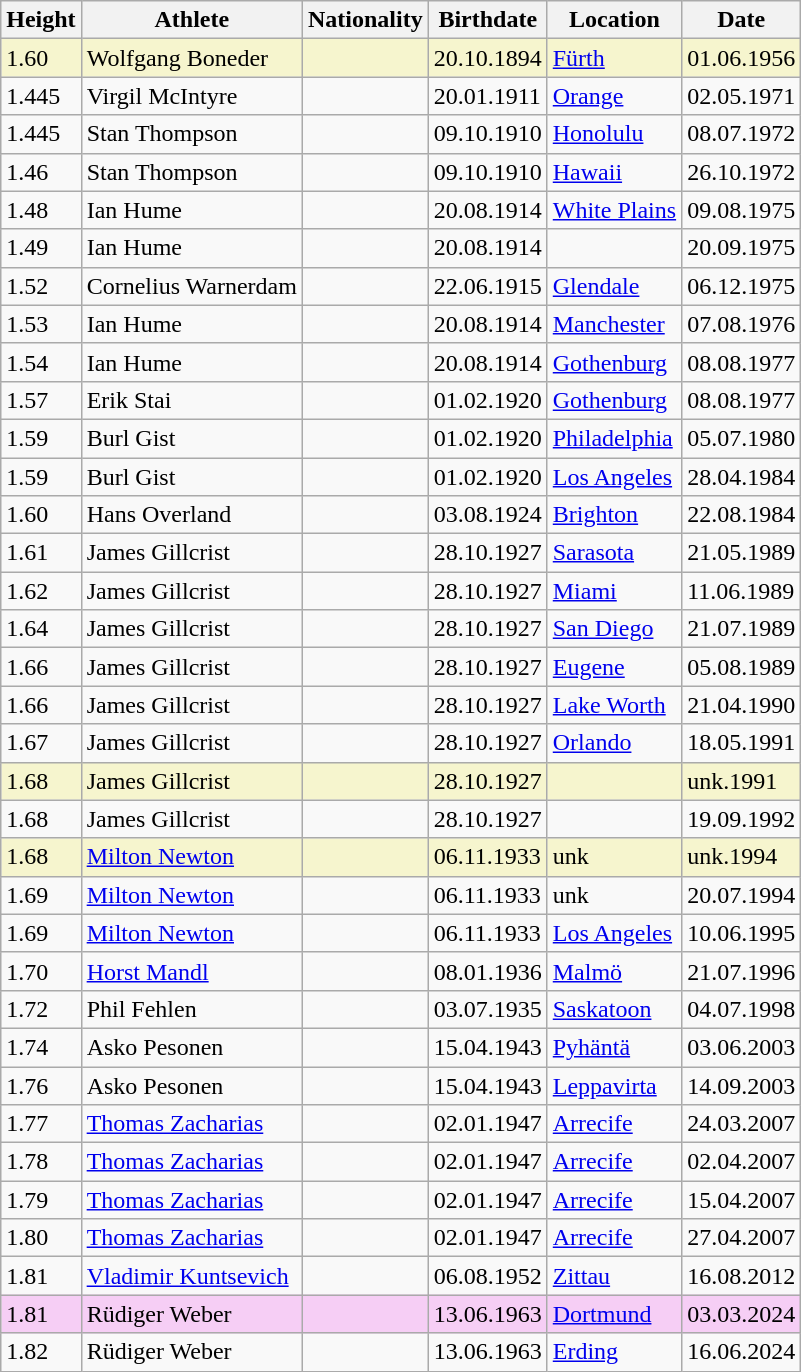<table class="wikitable">
<tr>
<th>Height</th>
<th>Athlete</th>
<th>Nationality</th>
<th>Birthdate</th>
<th>Location</th>
<th>Date</th>
</tr>
<tr style="background:#f6f5ce;">
<td>1.60</td>
<td>Wolfgang Boneder</td>
<td></td>
<td>20.10.1894</td>
<td><a href='#'>Fürth</a></td>
<td>01.06.1956</td>
</tr>
<tr>
<td>1.445</td>
<td>Virgil McIntyre</td>
<td></td>
<td>20.01.1911</td>
<td><a href='#'>Orange</a></td>
<td>02.05.1971</td>
</tr>
<tr>
<td>1.445</td>
<td>Stan Thompson</td>
<td></td>
<td>09.10.1910</td>
<td><a href='#'>Honolulu</a></td>
<td>08.07.1972</td>
</tr>
<tr>
<td>1.46</td>
<td>Stan Thompson</td>
<td></td>
<td>09.10.1910</td>
<td><a href='#'>Hawaii</a></td>
<td>26.10.1972</td>
</tr>
<tr>
<td>1.48</td>
<td>Ian Hume</td>
<td></td>
<td>20.08.1914</td>
<td><a href='#'>White Plains</a></td>
<td>09.08.1975</td>
</tr>
<tr>
<td>1.49</td>
<td>Ian Hume</td>
<td></td>
<td>20.08.1914</td>
<td></td>
<td>20.09.1975</td>
</tr>
<tr>
<td>1.52</td>
<td>Cornelius Warnerdam</td>
<td></td>
<td>22.06.1915</td>
<td><a href='#'>Glendale</a></td>
<td>06.12.1975</td>
</tr>
<tr>
<td>1.53</td>
<td>Ian Hume</td>
<td></td>
<td>20.08.1914</td>
<td><a href='#'>Manchester</a></td>
<td>07.08.1976</td>
</tr>
<tr>
<td>1.54</td>
<td>Ian Hume</td>
<td></td>
<td>20.08.1914</td>
<td><a href='#'>Gothenburg</a></td>
<td>08.08.1977</td>
</tr>
<tr>
<td>1.57</td>
<td>Erik Stai</td>
<td></td>
<td>01.02.1920</td>
<td><a href='#'>Gothenburg</a></td>
<td>08.08.1977</td>
</tr>
<tr>
<td>1.59</td>
<td>Burl Gist</td>
<td></td>
<td>01.02.1920</td>
<td><a href='#'>Philadelphia</a></td>
<td>05.07.1980</td>
</tr>
<tr>
<td>1.59</td>
<td>Burl Gist</td>
<td></td>
<td>01.02.1920</td>
<td><a href='#'>Los Angeles</a></td>
<td>28.04.1984</td>
</tr>
<tr>
<td>1.60</td>
<td>Hans Overland</td>
<td></td>
<td>03.08.1924</td>
<td><a href='#'>Brighton</a></td>
<td>22.08.1984</td>
</tr>
<tr>
<td>1.61</td>
<td>James Gillcrist</td>
<td></td>
<td>28.10.1927</td>
<td><a href='#'>Sarasota</a></td>
<td>21.05.1989</td>
</tr>
<tr>
<td>1.62</td>
<td>James Gillcrist</td>
<td></td>
<td>28.10.1927</td>
<td><a href='#'>Miami</a></td>
<td>11.06.1989</td>
</tr>
<tr>
<td>1.64</td>
<td>James Gillcrist</td>
<td></td>
<td>28.10.1927</td>
<td><a href='#'>San Diego</a></td>
<td>21.07.1989</td>
</tr>
<tr>
<td>1.66</td>
<td>James Gillcrist</td>
<td></td>
<td>28.10.1927</td>
<td><a href='#'>Eugene</a></td>
<td>05.08.1989</td>
</tr>
<tr>
<td>1.66</td>
<td>James Gillcrist</td>
<td></td>
<td>28.10.1927</td>
<td><a href='#'>Lake Worth</a></td>
<td>21.04.1990</td>
</tr>
<tr>
<td>1.67</td>
<td>James Gillcrist</td>
<td></td>
<td>28.10.1927</td>
<td><a href='#'>Orlando</a></td>
<td>18.05.1991</td>
</tr>
<tr style="background:#f6f5ce;">
<td>1.68</td>
<td>James Gillcrist</td>
<td></td>
<td>28.10.1927</td>
<td></td>
<td>unk.1991</td>
</tr>
<tr>
<td>1.68</td>
<td>James Gillcrist</td>
<td></td>
<td>28.10.1927</td>
<td></td>
<td>19.09.1992</td>
</tr>
<tr style="background:#f6f5ce;">
<td>1.68</td>
<td><a href='#'>Milton Newton</a></td>
<td></td>
<td>06.11.1933</td>
<td>unk</td>
<td>unk.1994</td>
</tr>
<tr>
<td>1.69</td>
<td><a href='#'>Milton Newton</a></td>
<td></td>
<td>06.11.1933</td>
<td>unk</td>
<td>20.07.1994</td>
</tr>
<tr>
<td>1.69</td>
<td><a href='#'>Milton Newton</a></td>
<td></td>
<td>06.11.1933</td>
<td><a href='#'>Los Angeles</a></td>
<td>10.06.1995</td>
</tr>
<tr>
<td>1.70</td>
<td><a href='#'>Horst Mandl</a></td>
<td></td>
<td>08.01.1936</td>
<td><a href='#'>Malmö</a></td>
<td>21.07.1996</td>
</tr>
<tr>
<td>1.72</td>
<td>Phil Fehlen</td>
<td></td>
<td>03.07.1935</td>
<td><a href='#'>Saskatoon</a></td>
<td>04.07.1998</td>
</tr>
<tr>
<td>1.74</td>
<td>Asko Pesonen</td>
<td></td>
<td>15.04.1943</td>
<td><a href='#'>Pyhäntä</a></td>
<td>03.06.2003</td>
</tr>
<tr>
<td>1.76</td>
<td>Asko Pesonen</td>
<td></td>
<td>15.04.1943</td>
<td><a href='#'>Leppavirta</a></td>
<td>14.09.2003</td>
</tr>
<tr>
<td>1.77</td>
<td><a href='#'>Thomas Zacharias</a></td>
<td></td>
<td>02.01.1947</td>
<td><a href='#'>Arrecife</a></td>
<td>24.03.2007</td>
</tr>
<tr>
<td>1.78</td>
<td><a href='#'>Thomas Zacharias</a></td>
<td></td>
<td>02.01.1947</td>
<td><a href='#'>Arrecife</a></td>
<td>02.04.2007</td>
</tr>
<tr>
<td>1.79</td>
<td><a href='#'>Thomas Zacharias</a></td>
<td></td>
<td>02.01.1947</td>
<td><a href='#'>Arrecife</a></td>
<td>15.04.2007</td>
</tr>
<tr>
<td>1.80</td>
<td><a href='#'>Thomas Zacharias</a></td>
<td></td>
<td>02.01.1947</td>
<td><a href='#'>Arrecife</a></td>
<td>27.04.2007</td>
</tr>
<tr>
<td>1.81</td>
<td><a href='#'>Vladimir Kuntsevich</a></td>
<td></td>
<td>06.08.1952</td>
<td><a href='#'>Zittau</a></td>
<td>16.08.2012</td>
</tr>
<tr style="background:#f6cef5;">
<td>1.81 </td>
<td>Rüdiger Weber</td>
<td></td>
<td>13.06.1963</td>
<td><a href='#'>Dortmund</a></td>
<td>03.03.2024</td>
</tr>
<tr>
<td>1.82</td>
<td>Rüdiger Weber</td>
<td></td>
<td>13.06.1963</td>
<td><a href='#'>Erding</a></td>
<td>16.06.2024</td>
</tr>
</table>
